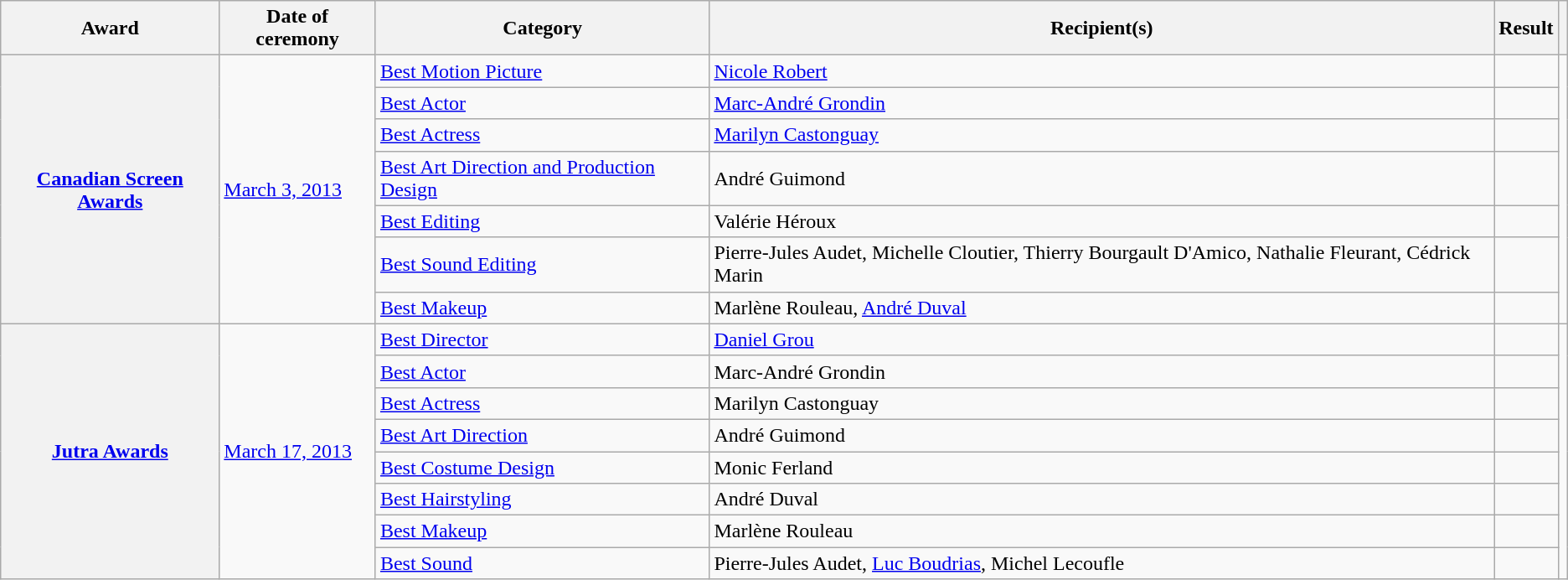<table class="wikitable plainrowheaders sortable">
<tr>
<th scope="col">Award</th>
<th scope="col">Date of ceremony</th>
<th scope="col">Category</th>
<th scope="col">Recipient(s)</th>
<th scope="col">Result</th>
<th scope="col" class="unsortable"></th>
</tr>
<tr>
<th scope="row" rowspan=7><a href='#'>Canadian Screen Awards</a></th>
<td rowspan="7"><a href='#'>March 3, 2013</a></td>
<td><a href='#'>Best Motion Picture</a></td>
<td><a href='#'>Nicole Robert</a></td>
<td></td>
<td rowspan=7></td>
</tr>
<tr>
<td><a href='#'>Best Actor</a></td>
<td><a href='#'>Marc-André Grondin</a></td>
<td></td>
</tr>
<tr>
<td><a href='#'>Best Actress</a></td>
<td><a href='#'>Marilyn Castonguay</a></td>
<td></td>
</tr>
<tr>
<td><a href='#'>Best Art Direction and Production Design</a></td>
<td>André Guimond</td>
<td></td>
</tr>
<tr>
<td><a href='#'>Best Editing</a></td>
<td>Valérie Héroux</td>
<td></td>
</tr>
<tr>
<td><a href='#'>Best Sound Editing</a></td>
<td>Pierre-Jules Audet, Michelle Cloutier, Thierry Bourgault D'Amico, Nathalie Fleurant, Cédrick Marin</td>
<td></td>
</tr>
<tr>
<td><a href='#'>Best Makeup</a></td>
<td>Marlène Rouleau, <a href='#'>André Duval</a></td>
<td></td>
</tr>
<tr>
<th scope="row" rowspan=8><a href='#'>Jutra Awards</a></th>
<td rowspan="8"><a href='#'>March 17, 2013</a></td>
<td><a href='#'>Best Director</a></td>
<td><a href='#'>Daniel Grou</a></td>
<td></td>
<td rowspan=8></td>
</tr>
<tr>
<td><a href='#'>Best Actor</a></td>
<td>Marc-André Grondin</td>
<td></td>
</tr>
<tr>
<td><a href='#'>Best Actress</a></td>
<td>Marilyn Castonguay</td>
<td></td>
</tr>
<tr>
<td><a href='#'>Best Art Direction</a></td>
<td>André Guimond</td>
<td></td>
</tr>
<tr>
<td><a href='#'>Best Costume Design</a></td>
<td>Monic Ferland</td>
<td></td>
</tr>
<tr>
<td><a href='#'>Best Hairstyling</a></td>
<td>André Duval</td>
<td></td>
</tr>
<tr>
<td><a href='#'>Best Makeup</a></td>
<td>Marlène Rouleau</td>
<td></td>
</tr>
<tr>
<td><a href='#'>Best Sound</a></td>
<td>Pierre-Jules Audet, <a href='#'>Luc Boudrias</a>, Michel Lecoufle</td>
<td></td>
</tr>
</table>
